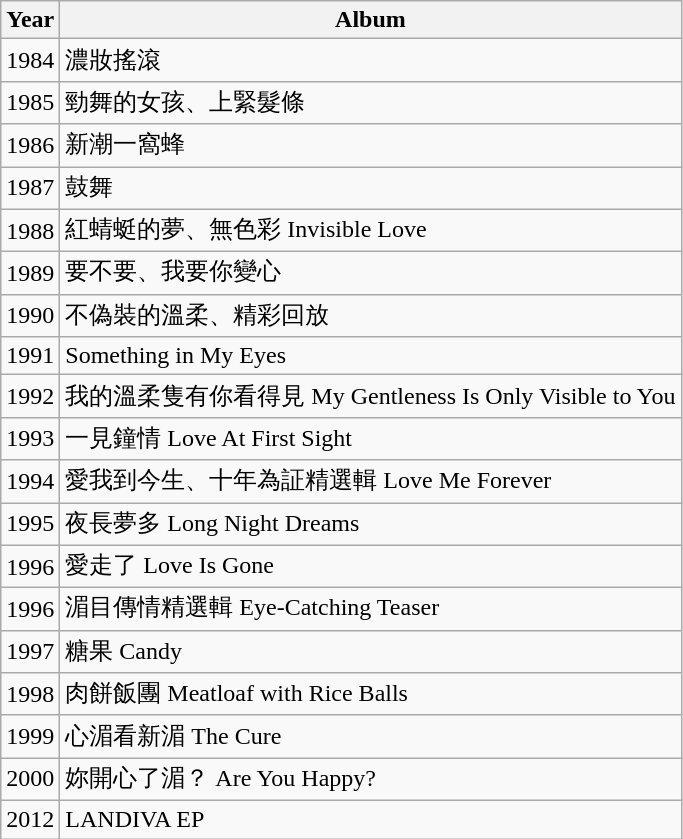<table class="wikitable sortable">
<tr>
<th>Year</th>
<th>Album</th>
</tr>
<tr>
<td align=\"center\">1984</td>
<td align=\"left\">濃妝搖滾</td>
</tr>
<tr>
<td align=\"center\">1985</td>
<td align=\"left\">勁舞的女孩、上緊髮條</td>
</tr>
<tr>
<td align=\"center\">1986</td>
<td align=\"left\">新潮一窩蜂</td>
</tr>
<tr>
<td align=\"center\">1987</td>
<td align=\"left\">鼓舞</td>
</tr>
<tr>
<td align=\"center\">1988</td>
<td align=\"left\">紅蜻蜓的夢、無色彩 Invisible Love</td>
</tr>
<tr>
<td align=\"center\">1989</td>
<td align=\"left\">要不要、我要你變心</td>
</tr>
<tr>
<td align=\"center\">1990</td>
<td align=\"left\">不偽裝的溫柔、精彩回放</td>
</tr>
<tr>
<td align=\"center\">1991</td>
<td align=\"left\">Something in My Eyes</td>
</tr>
<tr>
<td align=\"center\">1992</td>
<td align=\"left\">我的溫柔隻有你看得見 My Gentleness Is Only Visible to You</td>
</tr>
<tr>
<td align=\"center\">1993</td>
<td align=\"left\">一見鐘情 Love At First Sight</td>
</tr>
<tr>
<td align=\"center\">1994</td>
<td align=\"left\">愛我到今生、十年為証精選輯 Love Me Forever</td>
</tr>
<tr>
<td align=\"center\">1995</td>
<td align=\"left\">夜長夢多 Long Night Dreams</td>
</tr>
<tr>
<td align=\"center\">1996</td>
<td align=\"left\">愛走了 Love Is Gone</td>
</tr>
<tr>
<td align=\"center\">1996</td>
<td align=\"left\">湄目傳情精選輯 Eye-Catching Teaser</td>
</tr>
<tr>
<td align=\"center\">1997</td>
<td align=\"left\">糖果 Candy</td>
</tr>
<tr>
<td align=\"center\">1998</td>
<td align=\"left\">肉餅飯團 Meatloaf with Rice Balls</td>
</tr>
<tr>
<td align=\"center\">1999</td>
<td align=\"left\">心湄看新湄 The Cure</td>
</tr>
<tr>
<td align=\"center\">2000</td>
<td align=\"left\">妳開心了湄？ Are You Happy?</td>
</tr>
<tr>
<td align=\"center\">2012</td>
<td align=\"left\">LANDIVA EP</td>
</tr>
</table>
